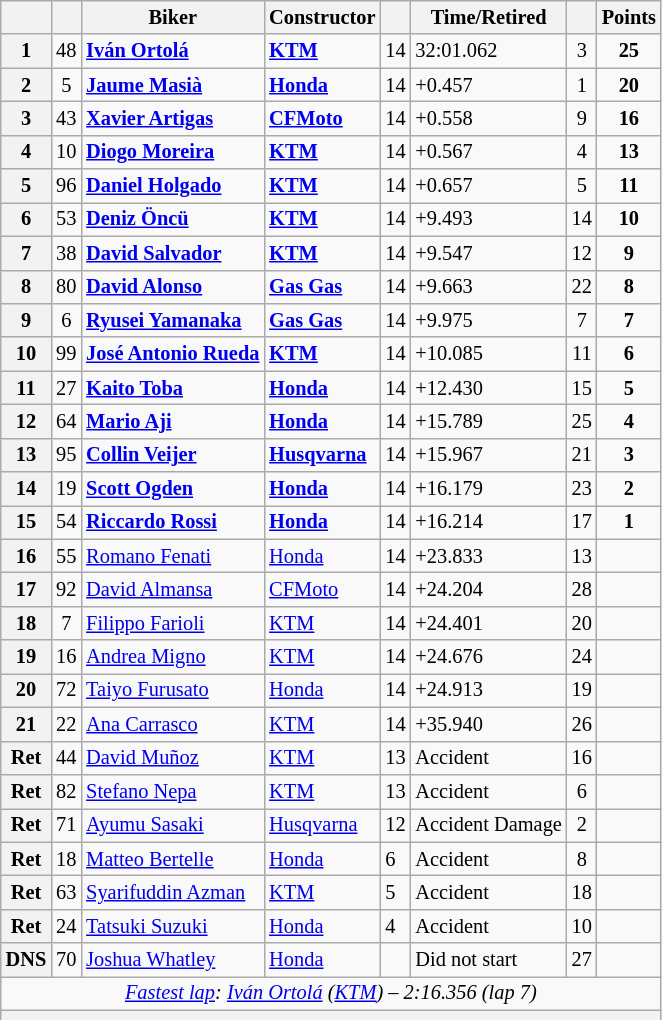<table class="wikitable sortable" style="font-size: 85%;">
<tr>
<th scope="col"></th>
<th scope="col"></th>
<th scope="col">Biker</th>
<th scope="col">Constructor</th>
<th scope="col" class="unsortable"></th>
<th scope="col" class="unsortable">Time/Retired</th>
<th scope="col"></th>
<th scope="col">Points</th>
</tr>
<tr>
<th scope="row">1</th>
<td align="center">48</td>
<td> <strong><a href='#'>Iván Ortolá</a></strong></td>
<td><strong><a href='#'>KTM</a></strong></td>
<td>14</td>
<td>32:01.062</td>
<td align="center">3</td>
<td align="center"><strong>25</strong></td>
</tr>
<tr>
<th scope="row">2</th>
<td align="center">5</td>
<td> <strong><a href='#'>Jaume Masià</a></strong></td>
<td><strong><a href='#'>Honda</a></strong></td>
<td>14</td>
<td>+0.457</td>
<td align="center">1</td>
<td align="center"><strong>20</strong></td>
</tr>
<tr>
<th scope="row">3</th>
<td align="center">43</td>
<td> <strong><a href='#'>Xavier Artigas</a></strong></td>
<td><strong><a href='#'>CFMoto</a></strong></td>
<td>14</td>
<td>+0.558</td>
<td align="center">9</td>
<td align="center"><strong>16</strong></td>
</tr>
<tr>
<th scope="row">4</th>
<td align="center">10</td>
<td> <strong><a href='#'>Diogo Moreira</a></strong></td>
<td><strong><a href='#'>KTM</a></strong></td>
<td>14</td>
<td>+0.567</td>
<td align="center">4</td>
<td align="center"><strong>13</strong></td>
</tr>
<tr>
<th scope="row">5</th>
<td align="center">96</td>
<td> <strong><a href='#'>Daniel Holgado</a></strong></td>
<td><strong><a href='#'>KTM</a></strong></td>
<td>14</td>
<td>+0.657</td>
<td align="center">5</td>
<td align="center"><strong>11</strong></td>
</tr>
<tr>
<th scope="row">6</th>
<td align="center">53</td>
<td> <strong><a href='#'>Deniz Öncü</a></strong></td>
<td><strong><a href='#'>KTM</a></strong></td>
<td>14</td>
<td>+9.493</td>
<td align="center">14</td>
<td align="center"><strong>10</strong></td>
</tr>
<tr>
<th scope="row">7</th>
<td align="center">38</td>
<td> <strong><a href='#'>David Salvador</a></strong></td>
<td><strong><a href='#'>KTM</a></strong></td>
<td>14</td>
<td>+9.547</td>
<td align="center">12</td>
<td align="center"><strong>9</strong></td>
</tr>
<tr>
<th scope="row">8</th>
<td align="center">80</td>
<td> <strong><a href='#'>David Alonso</a></strong></td>
<td><strong><a href='#'>Gas Gas</a></strong></td>
<td>14</td>
<td>+9.663</td>
<td align="center">22</td>
<td align="center"><strong>8</strong></td>
</tr>
<tr>
<th scope="row">9</th>
<td align="center">6</td>
<td> <strong><a href='#'>Ryusei Yamanaka</a></strong></td>
<td><strong><a href='#'>Gas Gas</a></strong></td>
<td>14</td>
<td>+9.975</td>
<td align="center">7</td>
<td align="center"><strong>7</strong></td>
</tr>
<tr>
<th scope="row">10</th>
<td align="center">99</td>
<td> <strong><a href='#'>José Antonio Rueda</a></strong></td>
<td><strong><a href='#'>KTM</a></strong></td>
<td>14</td>
<td>+10.085</td>
<td align="center">11</td>
<td align="center"><strong>6</strong></td>
</tr>
<tr>
<th scope="row">11</th>
<td align="center">27</td>
<td> <strong><a href='#'>Kaito Toba</a></strong></td>
<td><strong><a href='#'>Honda</a></strong></td>
<td>14</td>
<td>+12.430</td>
<td align="center">15</td>
<td align="center"><strong>5</strong></td>
</tr>
<tr>
<th scope="row">12</th>
<td align="center">64</td>
<td> <strong><a href='#'>Mario Aji</a></strong></td>
<td><strong><a href='#'>Honda</a></strong></td>
<td>14</td>
<td>+15.789</td>
<td align="center">25</td>
<td align="center"><strong>4</strong></td>
</tr>
<tr>
<th scope="row">13</th>
<td align="center">95</td>
<td> <strong><a href='#'>Collin Veijer</a></strong></td>
<td><strong><a href='#'>Husqvarna</a></strong></td>
<td>14</td>
<td>+15.967</td>
<td align="center">21</td>
<td align="center"><strong>3</strong></td>
</tr>
<tr>
<th scope="row">14</th>
<td align="center">19</td>
<td> <strong><a href='#'>Scott Ogden</a></strong></td>
<td><strong><a href='#'>Honda</a></strong></td>
<td>14</td>
<td>+16.179</td>
<td align="center">23</td>
<td align="center"><strong>2</strong></td>
</tr>
<tr>
<th scope="row">15</th>
<td align="center">54</td>
<td> <strong><a href='#'>Riccardo Rossi</a></strong></td>
<td><strong><a href='#'>Honda</a></strong></td>
<td>14</td>
<td>+16.214</td>
<td align="center">17</td>
<td align="center"><strong>1</strong></td>
</tr>
<tr>
<th scope="row">16</th>
<td align="center">55</td>
<td> <a href='#'>Romano Fenati</a></td>
<td><a href='#'>Honda</a></td>
<td>14</td>
<td>+23.833</td>
<td align="center">13</td>
<td></td>
</tr>
<tr>
<th scope="row">17</th>
<td align="center">92</td>
<td> <a href='#'>David Almansa</a></td>
<td><a href='#'>CFMoto</a></td>
<td>14</td>
<td>+24.204</td>
<td align="center">28</td>
<td></td>
</tr>
<tr>
<th scope="row">18</th>
<td align="center">7</td>
<td> <a href='#'>Filippo Farioli</a></td>
<td><a href='#'>KTM</a></td>
<td>14</td>
<td>+24.401</td>
<td align="center">20</td>
<td></td>
</tr>
<tr>
<th scope="row">19</th>
<td align="center">16</td>
<td> <a href='#'>Andrea Migno</a></td>
<td><a href='#'>KTM</a></td>
<td>14</td>
<td>+24.676</td>
<td align="center">24</td>
<td></td>
</tr>
<tr>
<th scope="row">20</th>
<td align="center">72</td>
<td> <a href='#'>Taiyo Furusato</a></td>
<td><a href='#'>Honda</a></td>
<td>14</td>
<td>+24.913</td>
<td align="center">19</td>
<td></td>
</tr>
<tr>
<th scope="row">21</th>
<td align="center">22</td>
<td> <a href='#'>Ana Carrasco</a></td>
<td><a href='#'>KTM</a></td>
<td>14</td>
<td>+35.940</td>
<td align="center">26</td>
<td></td>
</tr>
<tr>
<th scope="row">Ret</th>
<td align="center">44</td>
<td> <a href='#'>David Muñoz</a></td>
<td><a href='#'>KTM</a></td>
<td>13</td>
<td>Accident</td>
<td align="center">16</td>
<td></td>
</tr>
<tr>
<th scope="row">Ret</th>
<td align="center">82</td>
<td> <a href='#'>Stefano Nepa</a></td>
<td><a href='#'>KTM</a></td>
<td>13</td>
<td>Accident</td>
<td align="center">6</td>
<td></td>
</tr>
<tr>
<th scope="row">Ret</th>
<td align="center">71</td>
<td> <a href='#'>Ayumu Sasaki</a></td>
<td><a href='#'>Husqvarna</a></td>
<td>12</td>
<td>Accident Damage</td>
<td align="center">2</td>
<td></td>
</tr>
<tr>
<th scope="row">Ret</th>
<td align="center">18</td>
<td> <a href='#'>Matteo Bertelle</a></td>
<td><a href='#'>Honda</a></td>
<td>6</td>
<td>Accident</td>
<td align="center">8</td>
<td></td>
</tr>
<tr>
<th scope="row">Ret</th>
<td align="center">63</td>
<td> <a href='#'>Syarifuddin Azman</a></td>
<td><a href='#'>KTM</a></td>
<td>5</td>
<td>Accident</td>
<td align="center">18</td>
<td></td>
</tr>
<tr>
<th scope="row">Ret</th>
<td align="center">24</td>
<td> <a href='#'>Tatsuki Suzuki</a></td>
<td><a href='#'>Honda</a></td>
<td>4</td>
<td>Accident</td>
<td align="center">10</td>
<td align="center"></td>
</tr>
<tr>
<th scope="row">DNS</th>
<td align="center">70</td>
<td> <a href='#'>Joshua Whatley</a></td>
<td><a href='#'>Honda</a></td>
<td></td>
<td>Did not start</td>
<td align="center">27</td>
<td></td>
</tr>
<tr class="sortbottom">
<td colspan="8" style="text-align:center"><em><a href='#'>Fastest lap</a>:  <a href='#'>Iván Ortolá</a> (<a href='#'>KTM</a>) – 2:16.356 (lap 7)</em></td>
</tr>
<tr>
<th colspan=8></th>
</tr>
</table>
